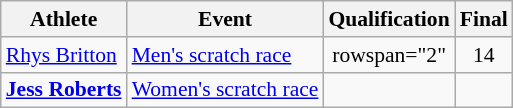<table class="wikitable" style="font-size:90%;">
<tr>
<th>Athlete</th>
<th>Event</th>
<th>Qualification</th>
<th>Final</th>
</tr>
<tr align=center>
<td align=left><a href='#'>Rhys Britton</a></td>
<td align=left><a href='#'>Men's scratch race</a></td>
<td>rowspan="2" </td>
<td>14</td>
</tr>
<tr align=center>
<td align=left><strong><a href='#'>Jess Roberts</a></strong></td>
<td align=left><a href='#'>Women's scratch race</a></td>
<td></td>
</tr>
</table>
